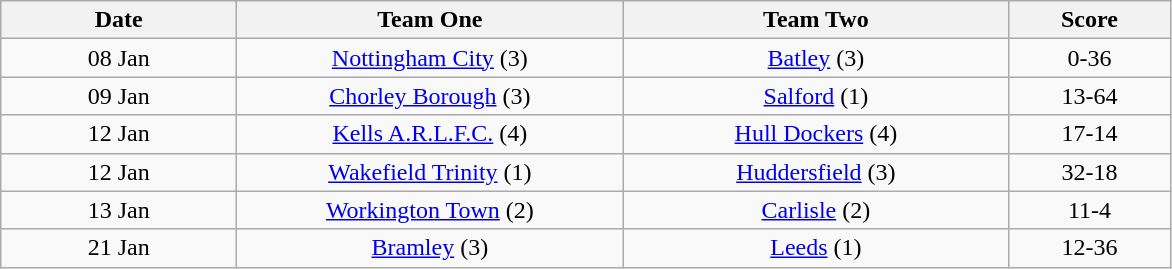<table class="wikitable" style="text-align: center">
<tr>
<th width=150>Date</th>
<th width=250>Team One</th>
<th width=250>Team Two</th>
<th width=100>Score</th>
</tr>
<tr>
<td>08 Jan</td>
<td><a href='#'>Nottingham City</a> (3)</td>
<td><a href='#'>Batley</a> (3)</td>
<td>0-36</td>
</tr>
<tr>
<td>09 Jan</td>
<td><a href='#'>Chorley Borough</a> (3)</td>
<td><a href='#'>Salford</a> (1)</td>
<td>13-64</td>
</tr>
<tr>
<td>12 Jan</td>
<td><a href='#'>Kells A.R.L.F.C.</a> (4)</td>
<td><a href='#'>Hull Dockers</a> (4)</td>
<td>17-14</td>
</tr>
<tr>
<td>12 Jan</td>
<td><a href='#'>Wakefield Trinity</a>  (1)</td>
<td><a href='#'>Huddersfield</a> (3)</td>
<td>32-18</td>
</tr>
<tr>
<td>13 Jan</td>
<td><a href='#'>Workington Town</a> (2)</td>
<td><a href='#'>Carlisle</a> (2)</td>
<td>11-4</td>
</tr>
<tr>
<td>21 Jan</td>
<td><a href='#'>Bramley</a> (3)</td>
<td><a href='#'>Leeds</a> (1)</td>
<td>12-36</td>
</tr>
</table>
